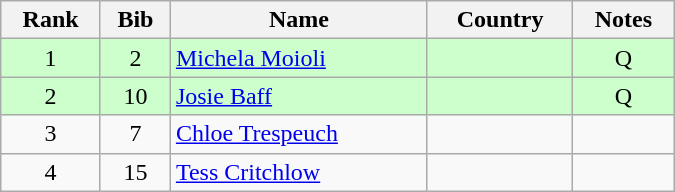<table class="wikitable" style="text-align:center; width:450px">
<tr>
<th>Rank</th>
<th>Bib</th>
<th>Name</th>
<th>Country</th>
<th>Notes</th>
</tr>
<tr bgcolor=ccffcc>
<td>1</td>
<td>2</td>
<td align=left><a href='#'>Michela Moioli</a></td>
<td align=left></td>
<td>Q</td>
</tr>
<tr bgcolor=ccffcc>
<td>2</td>
<td>10</td>
<td align=left><a href='#'>Josie Baff</a></td>
<td align=left></td>
<td>Q</td>
</tr>
<tr>
<td>3</td>
<td>7</td>
<td align=left><a href='#'>Chloe Trespeuch</a></td>
<td align=left></td>
<td></td>
</tr>
<tr>
<td>4</td>
<td>15</td>
<td align=left><a href='#'>Tess Critchlow</a></td>
<td align=left></td>
<td></td>
</tr>
</table>
